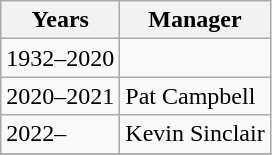<table class="wikitable">
<tr>
<th>Years</th>
<th>Manager</th>
</tr>
<tr>
<td>1932–2020</td>
<td></td>
</tr>
<tr>
<td> 2020–2021</td>
<td>Pat Campbell</td>
</tr>
<tr>
<td> 2022–</td>
<td>Kevin Sinclair</td>
</tr>
<tr>
</tr>
</table>
